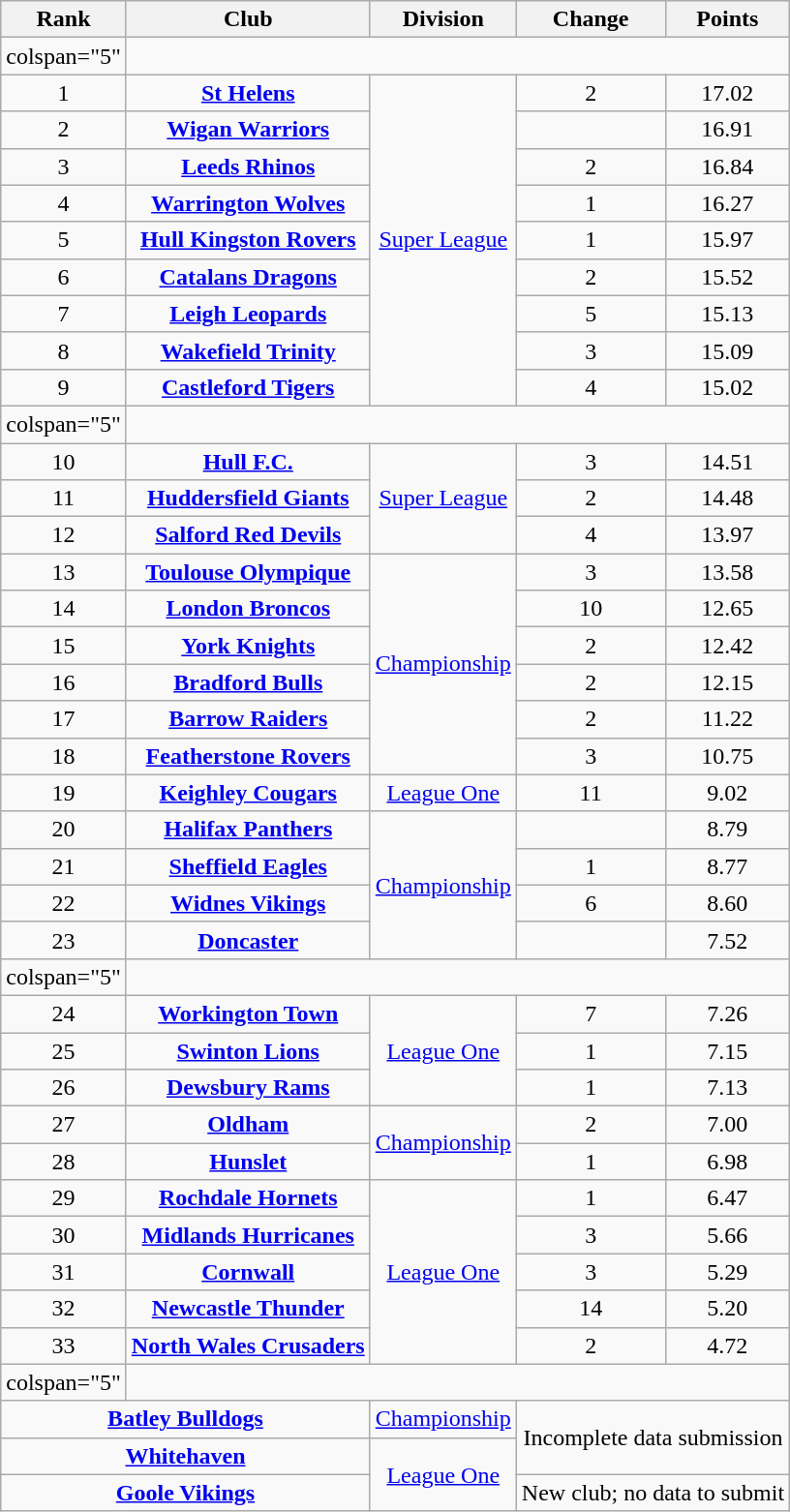<table class="wikitable" style="text-align:center;"border="1" cellpadding="4" cellspacing="0">
<tr bgcolor="#efefef">
<th>Rank</th>
<th>Club</th>
<th>Division</th>
<th>Change</th>
<th>Points</th>
</tr>
<tr>
<td>colspan="5"</td>
</tr>
<tr>
<td>1</td>
<td> <strong><a href='#'>St Helens</a></strong></td>
<td rowspan="9"><a href='#'>Super League</a></td>
<td> 2</td>
<td> 17.02</td>
</tr>
<tr>
<td>2</td>
<td> <strong><a href='#'>Wigan Warriors</a></strong></td>
<td></td>
<td> 16.91</td>
</tr>
<tr>
<td>3</td>
<td> <strong><a href='#'>Leeds Rhinos</a></strong></td>
<td> 2</td>
<td> 16.84</td>
</tr>
<tr>
<td>4</td>
<td> <strong><a href='#'>Warrington Wolves</a></strong></td>
<td> 1</td>
<td> 16.27</td>
</tr>
<tr>
<td>5</td>
<td> <strong><a href='#'>Hull Kingston Rovers</a></strong></td>
<td> 1</td>
<td> 15.97</td>
</tr>
<tr>
<td>6</td>
<td> <strong><a href='#'>Catalans Dragons</a></strong></td>
<td> 2</td>
<td> 15.52</td>
</tr>
<tr>
<td>7</td>
<td> <strong><a href='#'>Leigh Leopards</a></strong></td>
<td> 5</td>
<td> 15.13</td>
</tr>
<tr>
<td>8</td>
<td> <strong><a href='#'>Wakefield Trinity</a></strong></td>
<td> 3</td>
<td> 15.09</td>
</tr>
<tr>
<td>9</td>
<td> <strong><a href='#'>Castleford Tigers</a></strong></td>
<td> 4</td>
<td> 15.02</td>
</tr>
<tr>
<td>colspan="5"</td>
</tr>
<tr>
<td>10</td>
<td> <strong><a href='#'>Hull F.C.</a></strong></td>
<td rowspan="3"><a href='#'>Super League</a></td>
<td> 3</td>
<td> 14.51</td>
</tr>
<tr>
<td>11</td>
<td> <strong><a href='#'>Huddersfield Giants</a></strong></td>
<td> 2</td>
<td> 14.48</td>
</tr>
<tr>
<td>12</td>
<td> <strong><a href='#'>Salford Red Devils</a></strong></td>
<td> 4</td>
<td> 13.97</td>
</tr>
<tr>
<td>13</td>
<td> <strong><a href='#'>Toulouse Olympique</a></strong></td>
<td rowspan="6"><a href='#'>Championship</a></td>
<td> 3</td>
<td> 13.58</td>
</tr>
<tr>
<td>14</td>
<td> <strong><a href='#'>London Broncos</a></strong></td>
<td> 10</td>
<td> 12.65</td>
</tr>
<tr>
<td>15</td>
<td> <strong><a href='#'>York Knights</a></strong></td>
<td> 2</td>
<td> 12.42</td>
</tr>
<tr>
<td>16</td>
<td> <strong><a href='#'>Bradford Bulls</a></strong></td>
<td> 2</td>
<td> 12.15</td>
</tr>
<tr>
<td>17</td>
<td> <strong><a href='#'>Barrow Raiders</a></strong></td>
<td> 2</td>
<td> 11.22</td>
</tr>
<tr>
<td>18</td>
<td> <strong><a href='#'>Featherstone Rovers</a></strong></td>
<td> 3</td>
<td> 10.75</td>
</tr>
<tr>
<td>19</td>
<td> <strong><a href='#'>Keighley Cougars</a></strong></td>
<td><a href='#'>League One</a></td>
<td> 11</td>
<td> 9.02</td>
</tr>
<tr>
<td>20</td>
<td> <strong><a href='#'>Halifax Panthers</a></strong></td>
<td rowspan="4"><a href='#'>Championship</a></td>
<td></td>
<td> 8.79</td>
</tr>
<tr>
<td>21</td>
<td> <strong><a href='#'>Sheffield Eagles</a></strong></td>
<td> 1</td>
<td> 8.77</td>
</tr>
<tr>
<td>22</td>
<td> <strong><a href='#'>Widnes Vikings</a></strong></td>
<td> 6</td>
<td> 8.60</td>
</tr>
<tr>
<td>23</td>
<td> <strong><a href='#'>Doncaster</a></strong></td>
<td></td>
<td> 7.52</td>
</tr>
<tr>
<td>colspan="5"</td>
</tr>
<tr>
<td>24</td>
<td> <strong><a href='#'>Workington Town</a></strong></td>
<td rowspan="3"><a href='#'>League One</a></td>
<td> 7</td>
<td> 7.26</td>
</tr>
<tr>
<td>25</td>
<td> <strong><a href='#'>Swinton Lions</a></strong></td>
<td> 1</td>
<td> 7.15</td>
</tr>
<tr>
<td>26</td>
<td> <strong><a href='#'>Dewsbury Rams</a></strong></td>
<td> 1</td>
<td> 7.13</td>
</tr>
<tr>
<td>27</td>
<td> <strong><a href='#'>Oldham</a></strong></td>
<td rowspan="2"><a href='#'>Championship</a></td>
<td> 2</td>
<td> 7.00</td>
</tr>
<tr>
<td>28</td>
<td> <strong><a href='#'>Hunslet</a></strong></td>
<td> 1</td>
<td> 6.98</td>
</tr>
<tr>
<td>29</td>
<td> <strong><a href='#'>Rochdale Hornets</a></strong></td>
<td rowspan="5"><a href='#'>League One</a></td>
<td> 1</td>
<td> 6.47</td>
</tr>
<tr>
<td>30</td>
<td> <strong><a href='#'>Midlands Hurricanes</a></strong></td>
<td> 3</td>
<td> 5.66</td>
</tr>
<tr>
<td>31</td>
<td> <strong><a href='#'>Cornwall</a></strong></td>
<td> 3</td>
<td> 5.29</td>
</tr>
<tr>
<td>32</td>
<td> <strong><a href='#'>Newcastle Thunder</a></strong></td>
<td> 14</td>
<td> 5.20</td>
</tr>
<tr>
<td>33</td>
<td> <strong><a href='#'>North Wales Crusaders</a></strong></td>
<td> 2</td>
<td> 4.72</td>
</tr>
<tr>
<td>colspan="5"</td>
</tr>
<tr>
<td colspan="2"> <strong><a href='#'>Batley Bulldogs</a></strong></td>
<td><a href='#'>Championship</a></td>
<td rowspan="2" colspan="2">Incomplete data submission</td>
</tr>
<tr>
<td colspan="2"> <strong><a href='#'>Whitehaven</a></strong></td>
<td rowspan="2"><a href='#'>League One</a></td>
</tr>
<tr>
<td colspan="2"> <strong><a href='#'>Goole Vikings</a></strong></td>
<td colspan="2">New club; no data to submit</td>
</tr>
</table>
